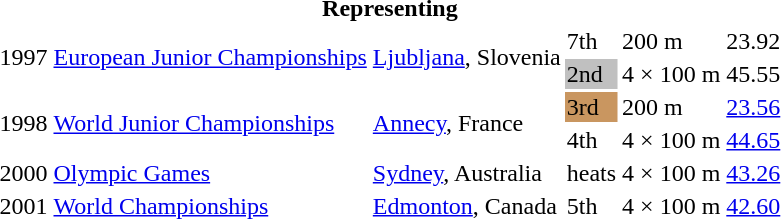<table>
<tr>
<th colspan=6>Representing </th>
</tr>
<tr>
<td rowspan=2>1997</td>
<td rowspan=2><a href='#'>European Junior Championships</a></td>
<td rowspan=2><a href='#'>Ljubljana</a>, Slovenia</td>
<td>7th</td>
<td>200 m</td>
<td>23.92</td>
</tr>
<tr>
<td bgcolor=silver>2nd</td>
<td>4 × 100 m</td>
<td>45.55</td>
</tr>
<tr>
<td rowspan=2>1998</td>
<td rowspan=2><a href='#'>World Junior Championships</a></td>
<td rowspan=2><a href='#'>Annecy</a>, France</td>
<td bgcolor=c9966>3rd</td>
<td>200 m</td>
<td><a href='#'>23.56</a></td>
</tr>
<tr>
<td>4th</td>
<td>4 × 100 m</td>
<td><a href='#'>44.65</a></td>
</tr>
<tr>
<td>2000</td>
<td><a href='#'>Olympic Games</a></td>
<td><a href='#'>Sydney</a>, Australia</td>
<td>heats</td>
<td>4 × 100 m</td>
<td><a href='#'>43.26</a></td>
</tr>
<tr>
<td>2001</td>
<td><a href='#'>World Championships</a></td>
<td><a href='#'>Edmonton</a>, Canada</td>
<td>5th</td>
<td>4 × 100 m</td>
<td><a href='#'>42.60</a></td>
</tr>
</table>
